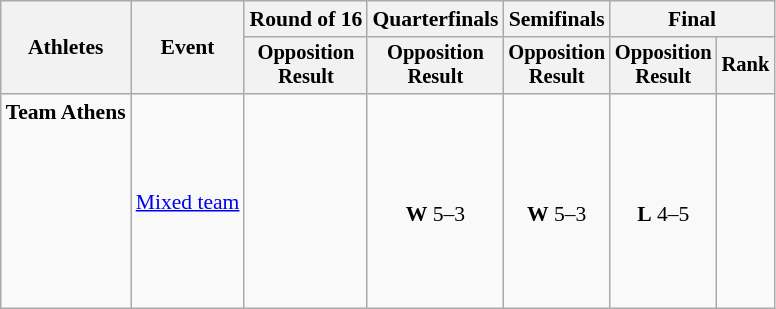<table class="wikitable" style="font-size:90%">
<tr>
<th rowspan=2>Athletes</th>
<th rowspan=2>Event</th>
<th>Round of 16</th>
<th>Quarterfinals</th>
<th>Semifinals</th>
<th colspan=2>Final</th>
</tr>
<tr style="font-size:95%">
<th>Opposition<br>Result</th>
<th>Opposition<br>Result</th>
<th>Opposition<br>Result</th>
<th>Opposition<br>Result</th>
<th>Rank</th>
</tr>
<tr align=center>
<td align=left><strong>Team Athens</strong> <br><br> <br><br><br><br><br><br></td>
<td align=left><a href='#'>Mixed team</a></td>
<td></td>
<td><br><strong>W</strong> 5–3</td>
<td><br><strong>W</strong> 5–3</td>
<td><br><strong>L</strong> 4–5</td>
<td></td>
</tr>
</table>
